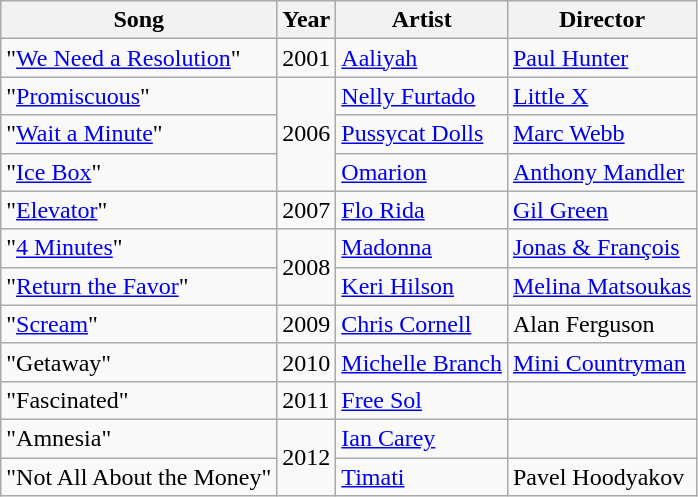<table class="wikitable">
<tr>
<th>Song</th>
<th>Year</th>
<th>Artist</th>
<th>Director</th>
</tr>
<tr>
<td>"<a href='#'>We Need a Resolution</a>"</td>
<td>2001</td>
<td><a href='#'>Aaliyah</a></td>
<td style="text-align:left;"><a href='#'>Paul Hunter</a></td>
</tr>
<tr>
<td>"<a href='#'>Promiscuous</a>"</td>
<td style="text-align:center;" rowspan="3">2006</td>
<td><a href='#'>Nelly Furtado</a></td>
<td style="text-align:left;"><a href='#'>Little X</a></td>
</tr>
<tr>
<td>"<a href='#'>Wait a Minute</a>"</td>
<td><a href='#'>Pussycat Dolls</a></td>
<td style="text-align:left;"><a href='#'>Marc Webb</a></td>
</tr>
<tr>
<td>"<a href='#'>Ice Box</a>"</td>
<td><a href='#'>Omarion</a></td>
<td style="text-align:left;"><a href='#'>Anthony Mandler</a></td>
</tr>
<tr>
<td>"<a href='#'>Elevator</a>"</td>
<td>2007</td>
<td><a href='#'>Flo Rida</a></td>
<td style="text-align:left;"><a href='#'>Gil Green</a></td>
</tr>
<tr>
<td>"<a href='#'>4 Minutes</a>"</td>
<td style="text-align:center;" rowspan="2">2008</td>
<td><a href='#'>Madonna</a></td>
<td style="text-align:left;"><a href='#'>Jonas & François</a></td>
</tr>
<tr>
<td>"<a href='#'>Return the Favor</a>"</td>
<td><a href='#'>Keri Hilson</a></td>
<td style="text-align:left;"><a href='#'>Melina Matsoukas</a></td>
</tr>
<tr>
<td>"<a href='#'>Scream</a>"</td>
<td>2009</td>
<td><a href='#'>Chris Cornell</a></td>
<td style="text-align:left;">Alan Ferguson</td>
</tr>
<tr>
<td>"Getaway"</td>
<td>2010</td>
<td><a href='#'>Michelle Branch</a></td>
<td style="text-align:left;"><a href='#'>Mini Countryman</a></td>
</tr>
<tr>
<td>"Fascinated"</td>
<td>2011</td>
<td><a href='#'>Free Sol</a></td>
<td style="text-align:left;"></td>
</tr>
<tr>
<td>"Amnesia"</td>
<td style="text-align:center;" rowspan="2">2012</td>
<td><a href='#'>Ian Carey</a></td>
<td style="text-align:left;"></td>
</tr>
<tr>
<td>"Not All About the Money"</td>
<td><a href='#'>Timati</a></td>
<td style="text-align:left;">Pavel Hoodyakov</td>
</tr>
</table>
